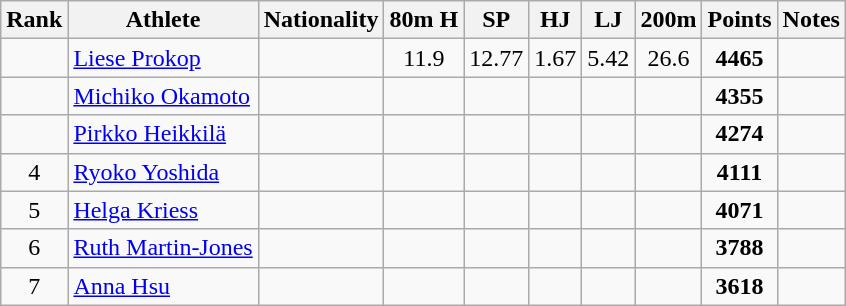<table class="wikitable sortable" style="text-align:center">
<tr>
<th>Rank</th>
<th>Athlete</th>
<th>Nationality</th>
<th>80m H</th>
<th>SP</th>
<th>HJ</th>
<th>LJ</th>
<th>200m</th>
<th>Points</th>
<th>Notes</th>
</tr>
<tr>
<td></td>
<td align=left><a href='#'>Liese Prokop</a></td>
<td align=left></td>
<td>11.9</td>
<td>12.77</td>
<td>1.67</td>
<td>5.42</td>
<td>26.6</td>
<td><strong>4465</strong></td>
<td></td>
</tr>
<tr>
<td></td>
<td align=left><a href='#'>Michiko Okamoto</a></td>
<td align=left></td>
<td></td>
<td></td>
<td></td>
<td></td>
<td></td>
<td><strong>4355</strong></td>
<td></td>
</tr>
<tr>
<td></td>
<td align=left><a href='#'>Pirkko Heikkilä</a></td>
<td align=left></td>
<td></td>
<td></td>
<td></td>
<td></td>
<td></td>
<td><strong>4274</strong></td>
<td></td>
</tr>
<tr>
<td>4</td>
<td align=left><a href='#'>Ryoko Yoshida</a></td>
<td align=left></td>
<td></td>
<td></td>
<td></td>
<td></td>
<td></td>
<td><strong>4111</strong></td>
<td></td>
</tr>
<tr>
<td>5</td>
<td align=left><a href='#'>Helga Kriess</a></td>
<td align=left></td>
<td></td>
<td></td>
<td></td>
<td></td>
<td></td>
<td><strong>4071</strong></td>
<td></td>
</tr>
<tr>
<td>6</td>
<td align=left><a href='#'>Ruth Martin-Jones</a></td>
<td align=left></td>
<td></td>
<td></td>
<td></td>
<td></td>
<td></td>
<td><strong>3788</strong></td>
<td></td>
</tr>
<tr>
<td>7</td>
<td align=left><a href='#'>Anna Hsu</a></td>
<td align=left></td>
<td></td>
<td></td>
<td></td>
<td></td>
<td></td>
<td><strong>3618</strong></td>
<td></td>
</tr>
</table>
